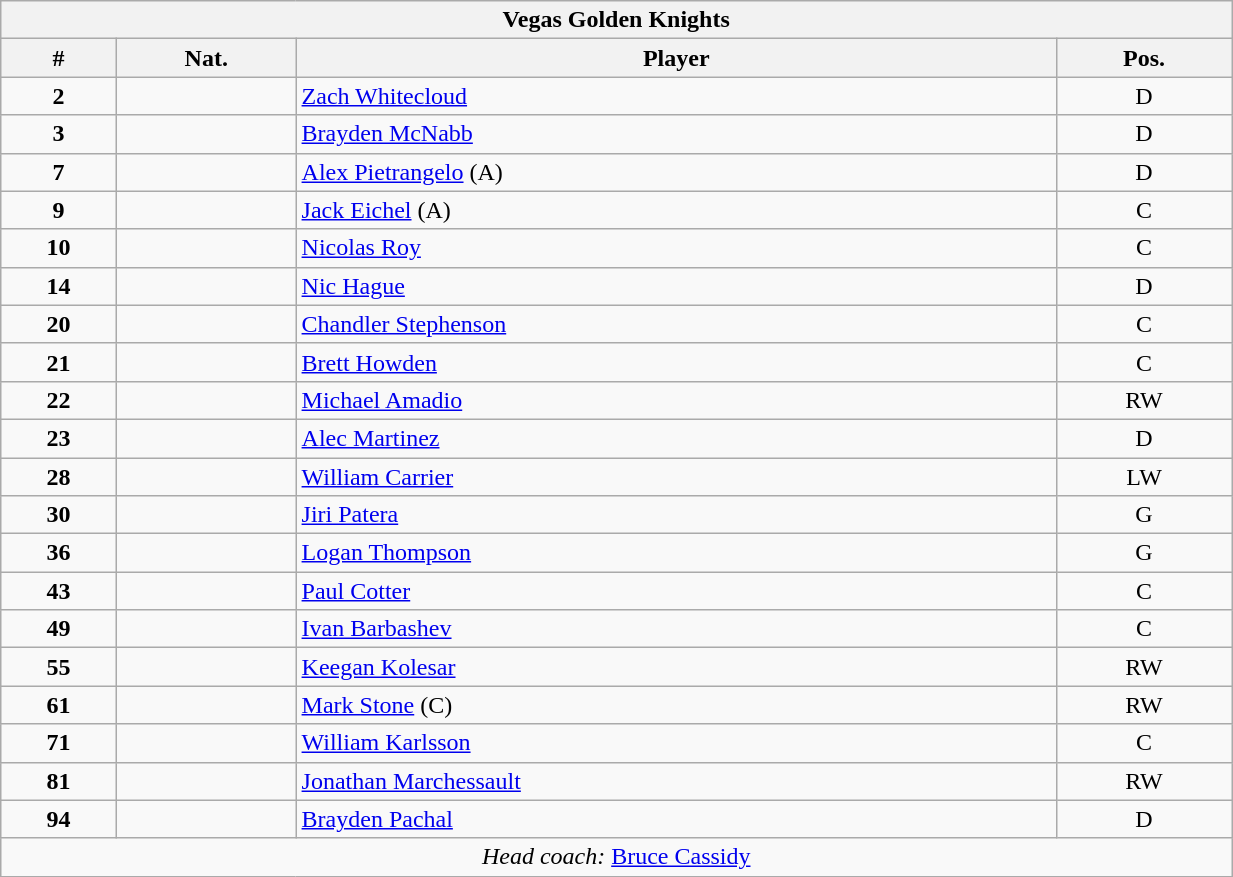<table class="wikitable" style="width:65%; text-align:center;">
<tr>
<th colspan=4>Vegas Golden Knights</th>
</tr>
<tr>
<th>#</th>
<th>Nat.</th>
<th>Player</th>
<th>Pos.</th>
</tr>
<tr>
<td><strong>2</strong></td>
<td align=center></td>
<td align=left><a href='#'>Zach Whitecloud</a></td>
<td>D</td>
</tr>
<tr>
<td><strong>3</strong></td>
<td align=center></td>
<td align=left><a href='#'>Brayden McNabb</a></td>
<td>D</td>
</tr>
<tr>
<td><strong>7</strong></td>
<td align=center></td>
<td align=left><a href='#'>Alex Pietrangelo</a> (A)</td>
<td>D</td>
</tr>
<tr>
<td><strong>9</strong></td>
<td align=center></td>
<td align=left><a href='#'>Jack Eichel</a> (A)</td>
<td>C</td>
</tr>
<tr>
<td><strong>10</strong></td>
<td align=center></td>
<td align=left><a href='#'>Nicolas Roy</a></td>
<td>C</td>
</tr>
<tr>
<td><strong>14</strong></td>
<td align=center></td>
<td align=left><a href='#'>Nic Hague</a></td>
<td>D</td>
</tr>
<tr>
<td><strong>20</strong></td>
<td align=center></td>
<td align=left><a href='#'>Chandler Stephenson</a></td>
<td>C</td>
</tr>
<tr>
<td><strong>21</strong></td>
<td align=center></td>
<td align=left><a href='#'>Brett Howden</a></td>
<td>C</td>
</tr>
<tr>
<td><strong>22</strong></td>
<td align=center></td>
<td align=left><a href='#'>Michael Amadio</a></td>
<td>RW</td>
</tr>
<tr>
<td><strong>23</strong></td>
<td align=center></td>
<td align=left><a href='#'>Alec Martinez</a></td>
<td>D</td>
</tr>
<tr>
<td><strong>28</strong></td>
<td align=center></td>
<td align=left><a href='#'>William Carrier</a></td>
<td>LW</td>
</tr>
<tr>
<td><strong>30</strong></td>
<td align=center></td>
<td align=left><a href='#'>Jiri Patera</a></td>
<td>G</td>
</tr>
<tr>
<td><strong>36</strong></td>
<td align=center></td>
<td align=left><a href='#'>Logan Thompson</a></td>
<td>G</td>
</tr>
<tr>
<td><strong>43</strong></td>
<td align=center></td>
<td align=left><a href='#'>Paul Cotter</a></td>
<td>C</td>
</tr>
<tr>
<td><strong>49</strong></td>
<td align=center></td>
<td align=left><a href='#'>Ivan Barbashev</a></td>
<td>C</td>
</tr>
<tr>
<td><strong>55</strong></td>
<td align=center></td>
<td align=left><a href='#'>Keegan Kolesar</a></td>
<td>RW</td>
</tr>
<tr>
<td><strong>61</strong></td>
<td align=center></td>
<td align=left><a href='#'>Mark Stone</a> (C)</td>
<td>RW</td>
</tr>
<tr>
<td><strong>71</strong></td>
<td align=center></td>
<td align=left><a href='#'>William Karlsson</a></td>
<td>C</td>
</tr>
<tr>
<td><strong>81</strong></td>
<td align=center></td>
<td align=left><a href='#'>Jonathan Marchessault</a></td>
<td>RW</td>
</tr>
<tr>
<td><strong>94</strong></td>
<td align=center></td>
<td align=left><a href='#'>Brayden Pachal</a></td>
<td>D</td>
</tr>
<tr>
<td colspan=4><em>Head coach:</em>  <a href='#'>Bruce Cassidy</a></td>
</tr>
</table>
